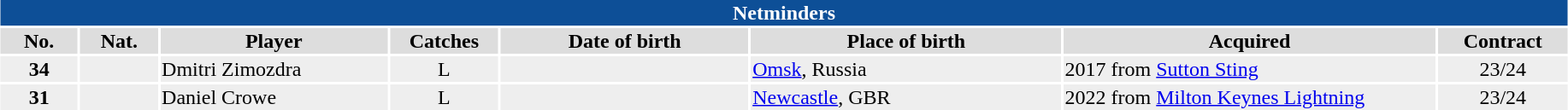<table class="toccolours"  style="width:97%; clear:both; margin:1.5em auto; text-align:center;">
<tr>
<th colspan="10" style="background:#0d4f97; color:white;">Netminders</th>
</tr>
<tr style="background:#ddd;">
<th width=5%>No.</th>
<th width=5%>Nat.</th>
<th !width=22%>Player</th>
<th width=7%>Catches</th>
<th width=16%>Date of birth</th>
<th width=20%>Place of birth</th>
<th width=24%>Acquired</th>
<td><strong>Contract</strong></td>
</tr>
<tr style="background:#eee;">
<td><strong>34</strong></td>
<td></td>
<td align="left">Dmitri Zimozdra</td>
<td>L</td>
<td align="left"></td>
<td align="left"><a href='#'>Omsk</a>, Russia</td>
<td align="left">2017 from <a href='#'>Sutton Sting</a></td>
<td>23/24</td>
</tr>
<tr style="background:#eee;">
<td><strong>31</strong></td>
<td></td>
<td align="left">Daniel Crowe</td>
<td>L</td>
<td align="left"></td>
<td align="left"><a href='#'>Newcastle</a>, GBR</td>
<td align="left">2022 from <a href='#'>Milton Keynes Lightning</a></td>
<td>23/24</td>
</tr>
</table>
